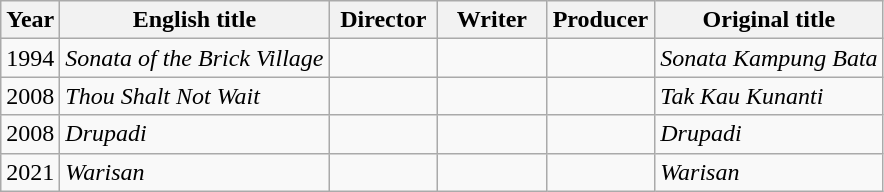<table class="wikitable">
<tr>
<th>Year</th>
<th>English title</th>
<th width=65>Director</th>
<th width=65>Writer</th>
<th width=65>Producer</th>
<th>Original title</th>
</tr>
<tr>
<td>1994</td>
<td><em>Sonata of the Brick Village</em></td>
<td></td>
<td></td>
<td></td>
<td><em>Sonata Kampung Bata</em></td>
</tr>
<tr>
<td>2008</td>
<td><em>Thou Shalt Not Wait</em></td>
<td></td>
<td></td>
<td></td>
<td><em>Tak Kau Kunanti</em></td>
</tr>
<tr>
<td>2008</td>
<td><em>Drupadi</em></td>
<td></td>
<td></td>
<td></td>
<td><em>Drupadi</em></td>
</tr>
<tr>
<td>2021</td>
<td><em>Warisan</em></td>
<td></td>
<td></td>
<td></td>
<td><em>Warisan</em></td>
</tr>
</table>
